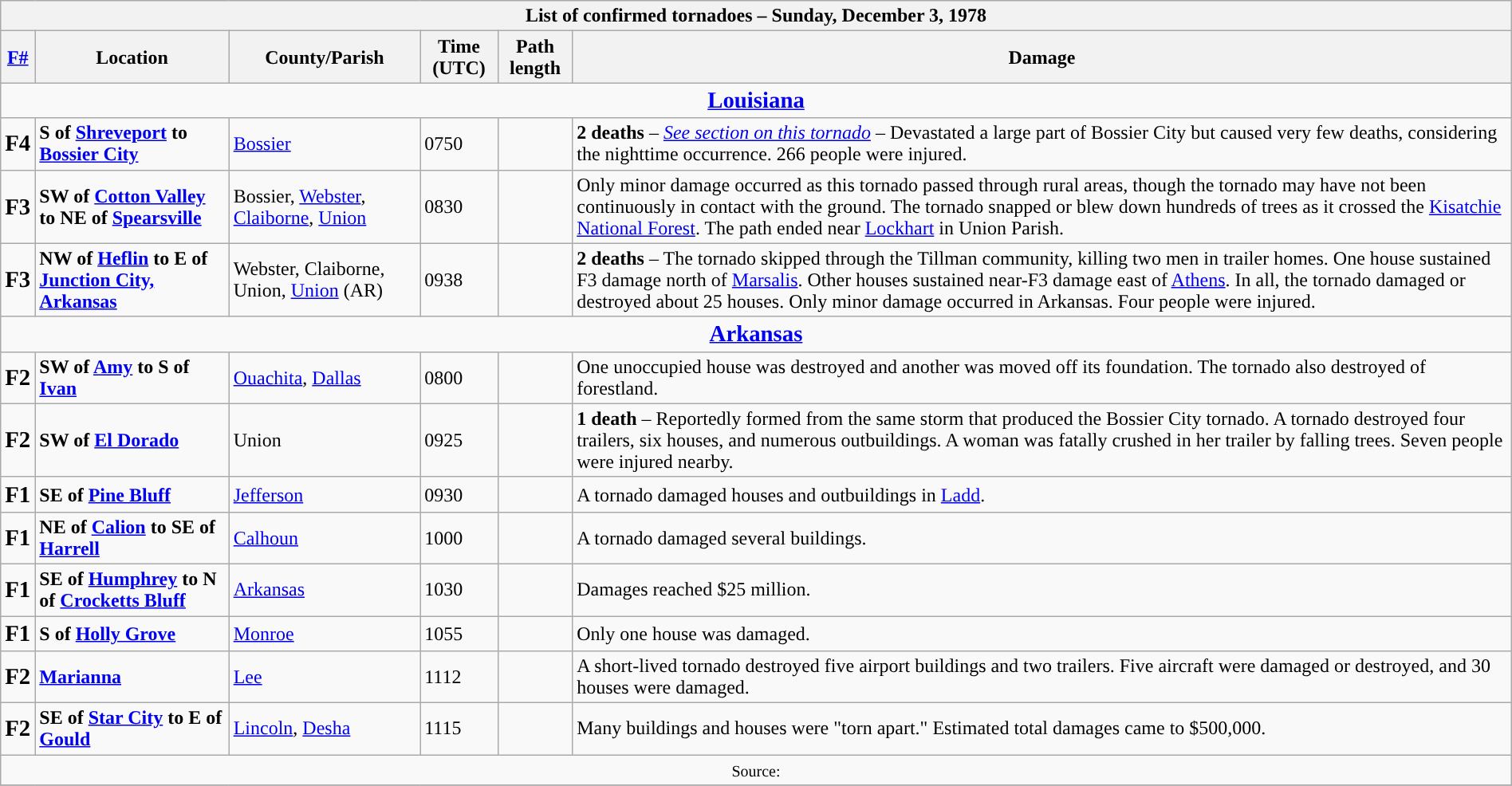<table class="wikitable collapsible" style="width:100%;">
<tr>
<th colspan="6">List of confirmed tornadoes – Sunday, December 3, 1978</th>
</tr>
<tr>
<th><a href='#'>F#</a></th>
<th>Location</th>
<th>County/Parish</th>
<th>Time (UTC)</th>
<th>Path length</th>
<th>Damage</th>
</tr>
<tr>
<td colspan="7" style="text-align:center;"><big><strong><a href='#'>Louisiana</a></strong></big></td>
</tr>
<tr>
<td><big><strong>F4</strong></big></td>
<td><strong>S of <a href='#'>Shreveport</a> to <a href='#'>Bossier City</a></strong></td>
<td><a href='#'>Bossier</a></td>
<td>0750</td>
<td></td>
<td><strong>2 deaths</strong> – <em><a href='#'>See section on this tornado</a></em> – Devastated a large part of Bossier City but caused very few deaths, considering the nighttime occurrence. 266 people were injured.</td>
</tr>
<tr>
<td><big><strong>F3</strong></big></td>
<td><strong>SW of <a href='#'>Cotton Valley</a> to NE of <a href='#'>Spearsville</a></strong></td>
<td>Bossier, <a href='#'>Webster</a>, <a href='#'>Claiborne</a>, <a href='#'>Union</a></td>
<td>0830</td>
<td></td>
<td>Only minor damage occurred as this tornado passed through rural areas, though the tornado may have not been continuously in contact with the ground. The tornado snapped or blew down hundreds of trees as it crossed the <a href='#'>Kisatchie National Forest</a>. The path ended near <a href='#'>Lockhart</a> in Union Parish.</td>
</tr>
<tr>
<td><big><strong>F3</strong></big></td>
<td><strong>NW of <a href='#'>Heflin</a> to E of <a href='#'>Junction City, Arkansas</a></strong></td>
<td>Webster, Claiborne, Union, <a href='#'>Union</a> (AR)</td>
<td>0938</td>
<td></td>
<td><strong>2 deaths</strong> – The tornado skipped through the Tillman community, killing two men in trailer homes. One house sustained F3 damage north of <a href='#'>Marsalis</a>. Other houses sustained near-F3 damage east of <a href='#'>Athens</a>. In all, the tornado damaged or destroyed about 25 houses. Only minor damage occurred in Arkansas. Four people were injured.</td>
</tr>
<tr>
<td colspan="7" style="text-align:center;"><big><strong><a href='#'>Arkansas</a></strong></big></td>
</tr>
<tr>
<td><big><strong>F2</strong></big></td>
<td><strong>SW of <a href='#'>Amy</a> to S of <a href='#'>Ivan</a></strong></td>
<td><a href='#'>Ouachita</a>, <a href='#'>Dallas</a></td>
<td>0800</td>
<td></td>
<td>One unoccupied house was destroyed and another was moved  off its foundation. The tornado also destroyed  of forestland.</td>
</tr>
<tr>
<td><big><strong>F2</strong></big></td>
<td><strong>SW of <a href='#'>El Dorado</a></strong></td>
<td>Union</td>
<td>0925</td>
<td></td>
<td><strong>1 death</strong> – Reportedly formed from the same storm that produced the Bossier City tornado. A tornado destroyed four trailers, six houses, and numerous outbuildings. A woman was fatally crushed in her trailer by falling trees. Seven people were injured nearby.</td>
</tr>
<tr>
<td><big><strong>F1</strong></big></td>
<td><strong>SE of <a href='#'>Pine Bluff</a></strong></td>
<td><a href='#'>Jefferson</a></td>
<td>0930</td>
<td></td>
<td>A tornado damaged houses and outbuildings in <a href='#'>Ladd</a>.</td>
</tr>
<tr>
<td><big><strong>F1</strong></big></td>
<td><strong>NE of <a href='#'>Calion</a> to SE of <a href='#'>Harrell</a></strong></td>
<td><a href='#'>Calhoun</a></td>
<td>1000</td>
<td></td>
<td>A tornado damaged several buildings.</td>
</tr>
<tr>
<td><big><strong>F1</strong></big></td>
<td><strong>SE of <a href='#'>Humphrey</a> to N of <a href='#'>Crocketts Bluff</a></strong></td>
<td><a href='#'>Arkansas</a></td>
<td>1030</td>
<td></td>
<td>Damages reached $25 million.</td>
</tr>
<tr>
<td><big><strong>F1</strong></big></td>
<td><strong>S of <a href='#'>Holly Grove</a></strong></td>
<td><a href='#'>Monroe</a></td>
<td>1055</td>
<td></td>
<td>Only one house was damaged.</td>
</tr>
<tr>
<td><big><strong>F2</strong></big></td>
<td><strong><a href='#'>Marianna</a></strong></td>
<td><a href='#'>Lee</a></td>
<td>1112</td>
<td></td>
<td>A short-lived tornado destroyed five airport buildings and two trailers. Five aircraft were damaged or destroyed, and 30 houses were damaged.</td>
</tr>
<tr>
<td><big><strong>F2</strong></big></td>
<td><strong>SE of <a href='#'>Star City</a> to E of <a href='#'>Gould</a></strong></td>
<td><a href='#'>Lincoln</a>, <a href='#'>Desha</a></td>
<td>1115</td>
<td></td>
<td>Many buildings and houses were "torn apart." Estimated total damages came to $500,000.</td>
</tr>
<tr>
<td colspan="7" align=center><small>Source: </small></td>
</tr>
<tr>
</tr>
</table>
